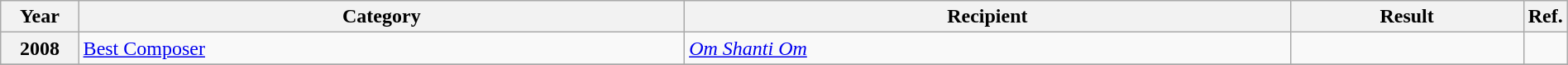<table class="wikitable plainrowheaders" width="100%" "textcolor:#000;">
<tr>
<th scope="col" width=5%><strong>Year</strong></th>
<th scope="col" width=39%><strong>Category</strong></th>
<th scope="col" width=39%><strong>Recipient</strong></th>
<th scope="col" width=15%><strong>Result</strong></th>
<th scope="col" width=2%><strong>Ref.</strong></th>
</tr>
<tr>
<th scope="row">2008</th>
<td><a href='#'>Best Composer</a></td>
<td><em><a href='#'>Om Shanti Om</a></em></td>
<td></td>
<td></td>
</tr>
<tr>
</tr>
</table>
